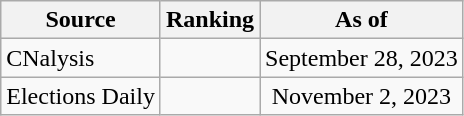<table class="wikitable" style="text-align:center">
<tr>
<th>Source</th>
<th>Ranking</th>
<th>As of</th>
</tr>
<tr>
<td align=left>CNalysis</td>
<td></td>
<td>September 28, 2023</td>
</tr>
<tr>
<td align=left>Elections Daily</td>
<td></td>
<td>November 2, 2023</td>
</tr>
</table>
